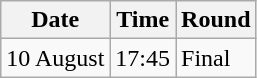<table class="wikitable">
<tr>
<th>Date</th>
<th>Time</th>
<th>Round</th>
</tr>
<tr>
<td>10 August</td>
<td>17:45</td>
<td>Final</td>
</tr>
</table>
